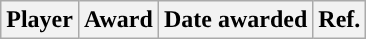<table class="wikitable sortable sortable" style="text-align: center">
<tr>
<th>Player</th>
<th>Award</th>
<th>Date awarded</th>
<th>Ref.</th>
</tr>
</table>
